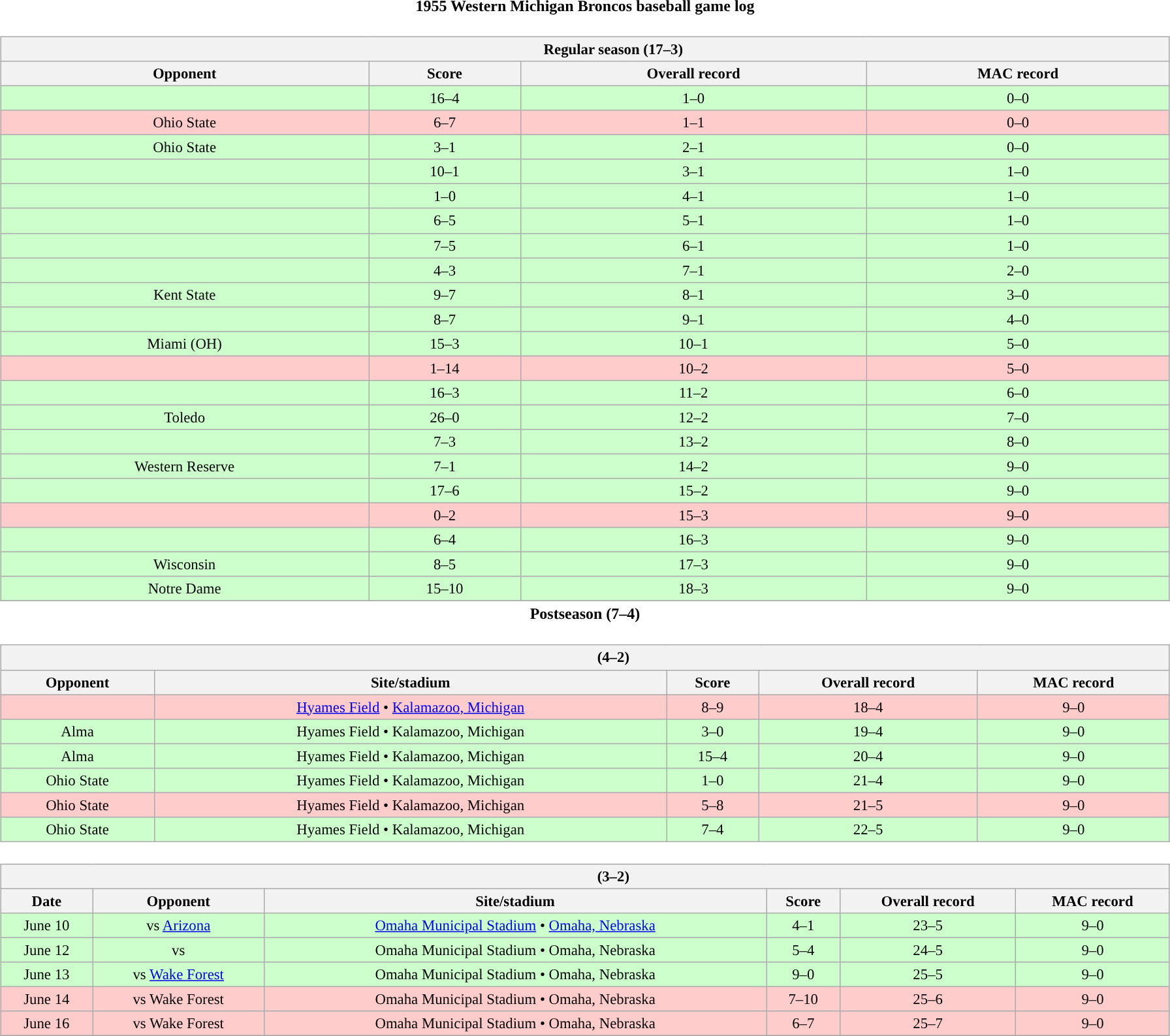<table class="toccolours" width=95% style="clear:both; margin:1.5em auto; text-align:center;">
<tr>
<th colspan=2>1955 Western Michigan Broncos baseball game log</th>
</tr>
<tr valign="top">
<td><br><table class="wikitable collapsible" style="margin:auto; width:100%; text-align:center; font-size:95%">
<tr>
<th colspan=12 style="padding-left:4em;">Regular season (17–3)</th>
</tr>
<tr>
<th>Opponent</th>
<th>Score</th>
<th>Overall record</th>
<th>MAC record</th>
</tr>
<tr align="center" bgcolor="#ccffcc">
<td></td>
<td>16–4</td>
<td>1–0</td>
<td>0–0</td>
</tr>
<tr align="center" bgcolor="#ffcccc">
<td>Ohio State</td>
<td>6–7</td>
<td>1–1</td>
<td>0–0</td>
</tr>
<tr align="center" bgcolor="#ccffcc">
<td>Ohio State</td>
<td>3–1</td>
<td>2–1</td>
<td>0–0</td>
</tr>
<tr align="center" bgcolor="#ccffcc">
<td></td>
<td>10–1</td>
<td>3–1</td>
<td>1–0</td>
</tr>
<tr align="center" bgcolor="#ccffcc">
<td></td>
<td>1–0</td>
<td>4–1</td>
<td>1–0</td>
</tr>
<tr align="center" bgcolor="#ccffcc">
<td></td>
<td>6–5</td>
<td>5–1</td>
<td>1–0</td>
</tr>
<tr align="center" bgcolor="#ccffcc">
<td></td>
<td>7–5</td>
<td>6–1</td>
<td>1–0</td>
</tr>
<tr align="center" bgcolor="#ccffcc">
<td></td>
<td>4–3</td>
<td>7–1</td>
<td>2–0</td>
</tr>
<tr align="center" bgcolor="#ccffcc">
<td>Kent State</td>
<td>9–7</td>
<td>8–1</td>
<td>3–0</td>
</tr>
<tr align="center" bgcolor="#ccffcc">
<td></td>
<td>8–7</td>
<td>9–1</td>
<td>4–0</td>
</tr>
<tr align="center" bgcolor="#ccffcc">
<td>Miami (OH)</td>
<td>15–3</td>
<td>10–1</td>
<td>5–0</td>
</tr>
<tr align="center" bgcolor="#ffcccc">
<td></td>
<td>1–14</td>
<td>10–2</td>
<td>5–0</td>
</tr>
<tr align="center" bgcolor="#ccffcc">
<td></td>
<td>16–3</td>
<td>11–2</td>
<td>6–0</td>
</tr>
<tr align="center" bgcolor="#ccffcc">
<td>Toledo</td>
<td>26–0</td>
<td>12–2</td>
<td>7–0</td>
</tr>
<tr align="center" bgcolor="#ccffcc">
<td></td>
<td>7–3</td>
<td>13–2</td>
<td>8–0</td>
</tr>
<tr align="center" bgcolor="#ccffcc">
<td>Western Reserve</td>
<td>7–1</td>
<td>14–2</td>
<td>9–0</td>
</tr>
<tr align="center" bgcolor="#ccffcc">
<td></td>
<td>17–6</td>
<td>15–2</td>
<td>9–0</td>
</tr>
<tr align="center" bgcolor="#ffcccc">
<td></td>
<td>0–2</td>
<td>15–3</td>
<td>9–0</td>
</tr>
<tr align="center" bgcolor="#ccffcc">
<td></td>
<td>6–4</td>
<td>16–3</td>
<td>9–0</td>
</tr>
<tr align="center" bgcolor="#ccffcc">
<td>Wisconsin</td>
<td>8–5</td>
<td>17–3</td>
<td>9–0</td>
</tr>
<tr align="center" bgcolor="#ccffcc">
<td>Notre Dame</td>
<td>15–10</td>
<td>18–3</td>
<td>9–0</td>
</tr>
<tr align="center" bgcolor="white">
</tr>
</table>
</td>
</tr>
<tr>
<th colspan=2>Postseason (7–4)</th>
</tr>
<tr>
<td><br><table class="wikitable collapsible" style="margin:auto; width:100%; text-align:center; font-size:95%">
<tr>
<th colspan=12 style="padding-left:4em;"> (4–2)</th>
</tr>
<tr>
<th>Opponent</th>
<th>Site/stadium</th>
<th>Score</th>
<th>Overall record</th>
<th>MAC record</th>
</tr>
<tr align="center" bgcolor="#ffcccc">
<td></td>
<td><a href='#'>Hyames Field</a> • <a href='#'>Kalamazoo, Michigan</a></td>
<td>8–9</td>
<td>18–4</td>
<td>9–0</td>
</tr>
<tr align="center" bgcolor="#ccffcc">
<td>Alma</td>
<td>Hyames Field • Kalamazoo, Michigan</td>
<td>3–0</td>
<td>19–4</td>
<td>9–0</td>
</tr>
<tr align="center" bgcolor="#ccffcc">
<td>Alma</td>
<td>Hyames Field • Kalamazoo, Michigan</td>
<td>15–4</td>
<td>20–4</td>
<td>9–0</td>
</tr>
<tr align="center" bgcolor="#ccffcc">
<td>Ohio State</td>
<td>Hyames Field • Kalamazoo, Michigan</td>
<td>1–0</td>
<td>21–4</td>
<td>9–0</td>
</tr>
<tr align="center" bgcolor="#ffcccc">
<td>Ohio State</td>
<td>Hyames Field • Kalamazoo, Michigan</td>
<td>5–8</td>
<td>21–5</td>
<td>9–0</td>
</tr>
<tr align="center" bgcolor="#ccffcc">
<td>Ohio State</td>
<td>Hyames Field • Kalamazoo, Michigan</td>
<td>7–4</td>
<td>22–5</td>
<td>9–0</td>
</tr>
</table>
</td>
</tr>
<tr>
<td><br><table class="wikitable collapsible" style="margin:auto; width:100%; text-align:center; font-size:95%">
<tr>
<th colspan=12 style="padding-left:4em;"> (3–2)</th>
</tr>
<tr>
<th>Date</th>
<th>Opponent</th>
<th>Site/stadium</th>
<th>Score</th>
<th>Overall record</th>
<th>MAC record</th>
</tr>
<tr align="center" bgcolor="#ccffcc">
<td>June 10</td>
<td>vs <a href='#'>Arizona</a></td>
<td><a href='#'>Omaha Municipal Stadium</a> • <a href='#'>Omaha, Nebraska</a></td>
<td>4–1</td>
<td>23–5</td>
<td>9–0</td>
</tr>
<tr align="center" bgcolor="#ccffcc">
<td>June 12</td>
<td>vs </td>
<td>Omaha Municipal Stadium • Omaha, Nebraska</td>
<td>5–4</td>
<td>24–5</td>
<td>9–0</td>
</tr>
<tr align="center" bgcolor="#ccffcc">
<td>June 13</td>
<td>vs <a href='#'>Wake Forest</a></td>
<td>Omaha Municipal Stadium • Omaha, Nebraska</td>
<td>9–0</td>
<td>25–5</td>
<td>9–0</td>
</tr>
<tr align="center" bgcolor="#ffcccc">
<td>June 14</td>
<td>vs Wake Forest</td>
<td>Omaha Municipal Stadium • Omaha, Nebraska</td>
<td>7–10</td>
<td>25–6</td>
<td>9–0</td>
</tr>
<tr align="center" bgcolor="#ffcccc">
<td>June 16</td>
<td>vs Wake Forest</td>
<td>Omaha Municipal Stadium • Omaha, Nebraska</td>
<td>6–7</td>
<td>25–7</td>
<td>9–0</td>
</tr>
<tr align="center" bgcolor="white">
</tr>
</table>
</td>
</tr>
</table>
